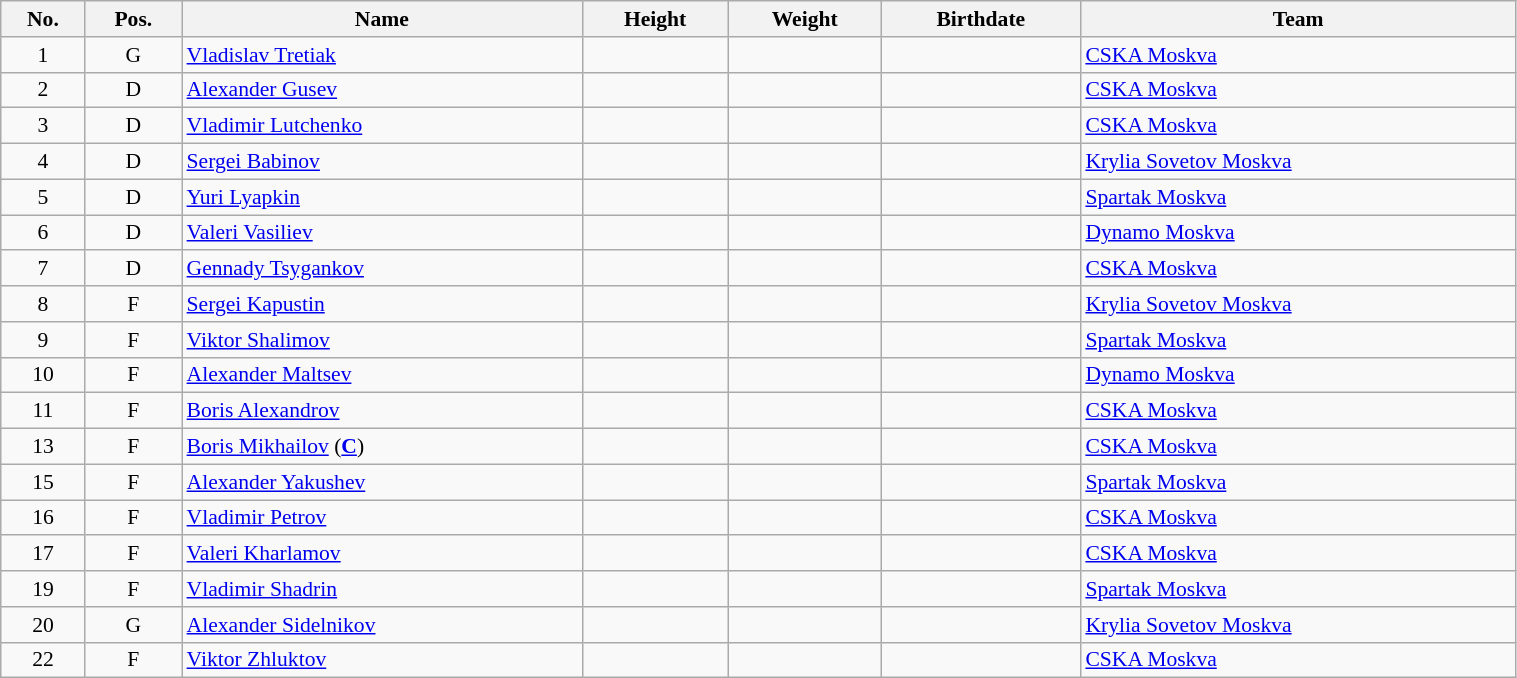<table class="wikitable sortable" width="80%" style="font-size: 90%; text-align: center;">
<tr>
<th>No.</th>
<th>Pos.</th>
<th>Name</th>
<th>Height</th>
<th>Weight</th>
<th>Birthdate</th>
<th>Team</th>
</tr>
<tr>
<td>1</td>
<td>G</td>
<td style="text-align:left;"><a href='#'>Vladislav Tretiak</a></td>
<td></td>
<td></td>
<td style="text-align:right;"></td>
<td style="text-align:left;"> <a href='#'>CSKA Moskva</a></td>
</tr>
<tr>
<td>2</td>
<td>D</td>
<td style="text-align:left;"><a href='#'>Alexander Gusev</a></td>
<td></td>
<td></td>
<td style="text-align:right;"></td>
<td style="text-align:left;"> <a href='#'>CSKA Moskva</a></td>
</tr>
<tr>
<td>3</td>
<td>D</td>
<td style="text-align:left;"><a href='#'>Vladimir Lutchenko</a></td>
<td></td>
<td></td>
<td style="text-align:right;"></td>
<td style="text-align:left;"> <a href='#'>CSKA Moskva</a></td>
</tr>
<tr>
<td>4</td>
<td>D</td>
<td style="text-align:left;"><a href='#'>Sergei Babinov</a></td>
<td></td>
<td></td>
<td style="text-align:right;"></td>
<td style="text-align:left;"> <a href='#'>Krylia Sovetov Moskva</a></td>
</tr>
<tr>
<td>5</td>
<td>D</td>
<td style="text-align:left;"><a href='#'>Yuri Lyapkin</a></td>
<td></td>
<td></td>
<td style="text-align:right;"></td>
<td style="text-align:left;"> <a href='#'>Spartak Moskva</a></td>
</tr>
<tr>
<td>6</td>
<td>D</td>
<td style="text-align:left;"><a href='#'>Valeri Vasiliev</a></td>
<td></td>
<td></td>
<td style="text-align:right;"></td>
<td style="text-align:left;"> <a href='#'>Dynamo Moskva</a></td>
</tr>
<tr>
<td>7</td>
<td>D</td>
<td style="text-align:left;"><a href='#'>Gennady Tsygankov</a></td>
<td></td>
<td></td>
<td style="text-align:right;"></td>
<td style="text-align:left;"> <a href='#'>CSKA Moskva</a></td>
</tr>
<tr>
<td>8</td>
<td>F</td>
<td style="text-align:left;"><a href='#'>Sergei Kapustin</a></td>
<td></td>
<td></td>
<td style="text-align:right;"></td>
<td style="text-align:left;"> <a href='#'>Krylia Sovetov Moskva</a></td>
</tr>
<tr>
<td>9</td>
<td>F</td>
<td style="text-align:left;"><a href='#'>Viktor Shalimov</a></td>
<td></td>
<td></td>
<td style="text-align:right;"></td>
<td style="text-align:left;"> <a href='#'>Spartak Moskva</a></td>
</tr>
<tr>
<td>10</td>
<td>F</td>
<td style="text-align:left;"><a href='#'>Alexander Maltsev</a></td>
<td></td>
<td></td>
<td style="text-align:right;"></td>
<td style="text-align:left;"> <a href='#'>Dynamo Moskva</a></td>
</tr>
<tr>
<td>11</td>
<td>F</td>
<td style="text-align:left;"><a href='#'>Boris Alexandrov</a></td>
<td></td>
<td></td>
<td style="text-align:right;"></td>
<td style="text-align:left;"> <a href='#'>CSKA Moskva</a></td>
</tr>
<tr>
<td>13</td>
<td>F</td>
<td style="text-align:left;"><a href='#'>Boris Mikhailov</a> (<strong><a href='#'>C</a></strong>)</td>
<td></td>
<td></td>
<td style="text-align:right;"></td>
<td style="text-align:left;"> <a href='#'>CSKA Moskva</a></td>
</tr>
<tr>
<td>15</td>
<td>F</td>
<td style="text-align:left;"><a href='#'>Alexander Yakushev</a></td>
<td></td>
<td></td>
<td style="text-align:right;"></td>
<td style="text-align:left;"> <a href='#'>Spartak Moskva</a></td>
</tr>
<tr>
<td>16</td>
<td>F</td>
<td style="text-align:left;"><a href='#'>Vladimir Petrov</a></td>
<td></td>
<td></td>
<td style="text-align:right;"></td>
<td style="text-align:left;"> <a href='#'>CSKA Moskva</a></td>
</tr>
<tr>
<td>17</td>
<td>F</td>
<td style="text-align:left;"><a href='#'>Valeri Kharlamov</a></td>
<td></td>
<td></td>
<td style="text-align:right;"></td>
<td style="text-align:left;"> <a href='#'>CSKA Moskva</a></td>
</tr>
<tr>
<td>19</td>
<td>F</td>
<td style="text-align:left;"><a href='#'>Vladimir Shadrin</a></td>
<td></td>
<td></td>
<td style="text-align:right;"></td>
<td style="text-align:left;"> <a href='#'>Spartak Moskva</a></td>
</tr>
<tr>
<td>20</td>
<td>G</td>
<td style="text-align:left;"><a href='#'>Alexander Sidelnikov</a></td>
<td></td>
<td></td>
<td style="text-align:right;"></td>
<td style="text-align:left;"> <a href='#'>Krylia Sovetov Moskva</a></td>
</tr>
<tr>
<td>22</td>
<td>F</td>
<td style="text-align:left;"><a href='#'>Viktor Zhluktov</a></td>
<td></td>
<td></td>
<td style="text-align:right;"></td>
<td style="text-align:left;"> <a href='#'>CSKA Moskva</a></td>
</tr>
</table>
